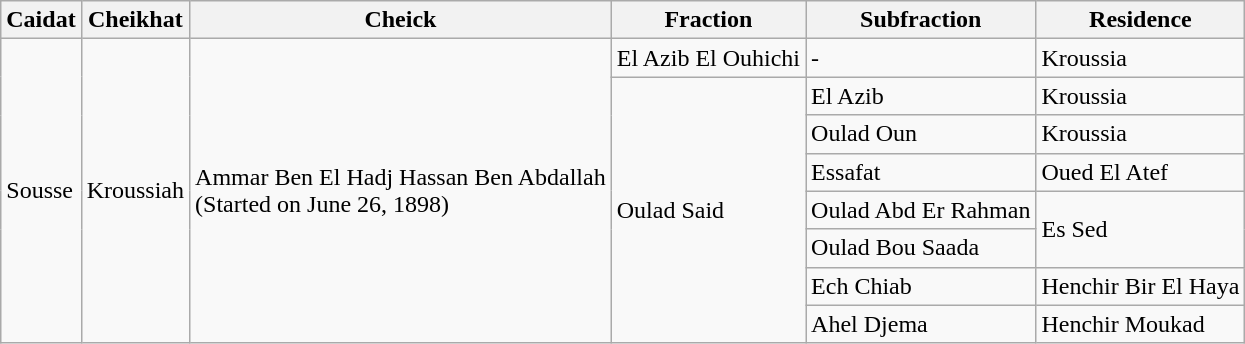<table class="wikitable">
<tr>
<th>Caidat</th>
<th>Cheikhat</th>
<th>Cheick</th>
<th>Fraction</th>
<th>Subfraction</th>
<th>Residence</th>
</tr>
<tr>
<td rowspan="8">Sousse</td>
<td rowspan="8">Kroussiah</td>
<td rowspan="8">Ammar Ben El Hadj Hassan Ben Abdallah<br>(Started on June 26, 1898)</td>
<td>El Azib El Ouhichi</td>
<td>-</td>
<td>Kroussia</td>
</tr>
<tr>
<td rowspan="7">Oulad Said</td>
<td>El Azib</td>
<td>Kroussia</td>
</tr>
<tr>
<td>Oulad Oun</td>
<td>Kroussia</td>
</tr>
<tr>
<td>Essafat</td>
<td>Oued El Atef</td>
</tr>
<tr>
<td>Oulad Abd Er Rahman</td>
<td rowspan="2">Es Sed</td>
</tr>
<tr>
<td>Oulad Bou Saada</td>
</tr>
<tr>
<td>Ech Chiab</td>
<td>Henchir Bir El Haya</td>
</tr>
<tr>
<td>Ahel Djema</td>
<td>Henchir Moukad</td>
</tr>
</table>
